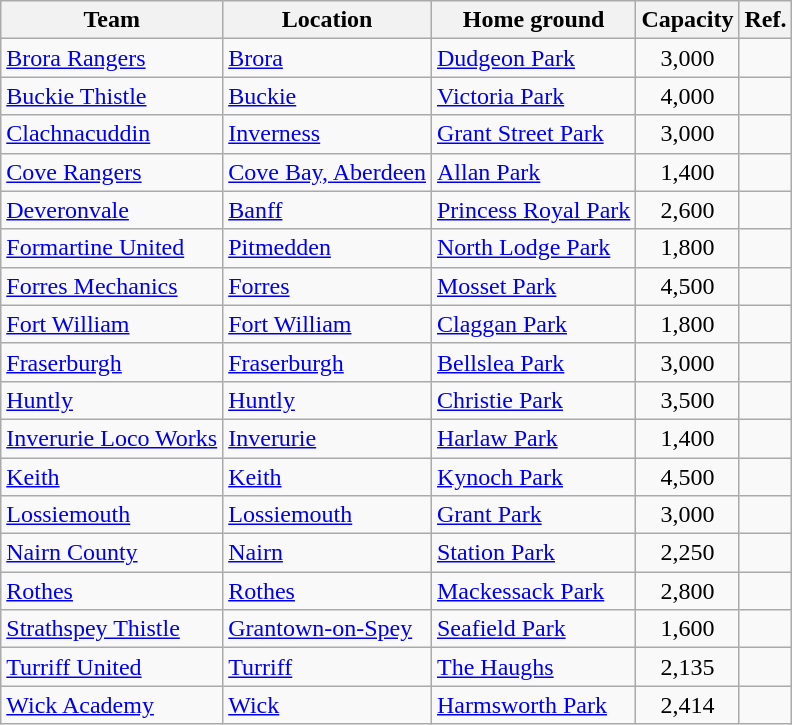<table class="wikitable sortable">
<tr>
<th>Team</th>
<th>Location</th>
<th>Home ground</th>
<th>Capacity</th>
<th>Ref.</th>
</tr>
<tr>
<td><a href='#'>Brora Rangers</a></td>
<td><a href='#'>Brora</a></td>
<td><a href='#'>Dudgeon Park</a></td>
<td align=center>3,000</td>
<td></td>
</tr>
<tr>
<td><a href='#'>Buckie Thistle</a></td>
<td><a href='#'>Buckie</a></td>
<td><a href='#'>Victoria Park</a></td>
<td align=center>4,000</td>
<td></td>
</tr>
<tr>
<td><a href='#'>Clachnacuddin</a></td>
<td><a href='#'>Inverness</a></td>
<td><a href='#'>Grant Street Park</a></td>
<td align=center>3,000</td>
<td></td>
</tr>
<tr>
<td><a href='#'>Cove Rangers</a></td>
<td><a href='#'>Cove Bay, Aberdeen</a></td>
<td><a href='#'>Allan Park</a></td>
<td align=center>1,400</td>
<td></td>
</tr>
<tr>
<td><a href='#'>Deveronvale</a></td>
<td><a href='#'>Banff</a></td>
<td><a href='#'>Princess Royal Park</a></td>
<td align=center>2,600</td>
<td></td>
</tr>
<tr>
<td><a href='#'>Formartine United</a></td>
<td><a href='#'>Pitmedden</a></td>
<td><a href='#'>North Lodge Park</a></td>
<td align=center>1,800</td>
<td></td>
</tr>
<tr>
<td><a href='#'>Forres Mechanics</a></td>
<td><a href='#'>Forres</a></td>
<td><a href='#'>Mosset Park</a></td>
<td align=center>4,500</td>
<td></td>
</tr>
<tr>
<td><a href='#'>Fort William</a></td>
<td><a href='#'>Fort William</a></td>
<td><a href='#'>Claggan Park</a></td>
<td align=center>1,800</td>
<td></td>
</tr>
<tr>
<td><a href='#'>Fraserburgh</a></td>
<td><a href='#'>Fraserburgh</a></td>
<td><a href='#'>Bellslea Park</a></td>
<td align=center>3,000</td>
<td></td>
</tr>
<tr>
<td><a href='#'>Huntly</a></td>
<td><a href='#'>Huntly</a></td>
<td><a href='#'>Christie Park</a></td>
<td align=center>3,500</td>
<td></td>
</tr>
<tr>
<td><a href='#'>Inverurie Loco Works</a></td>
<td><a href='#'>Inverurie</a></td>
<td><a href='#'>Harlaw Park</a></td>
<td align=center>1,400</td>
<td></td>
</tr>
<tr>
<td><a href='#'>Keith</a></td>
<td><a href='#'>Keith</a></td>
<td><a href='#'>Kynoch Park</a></td>
<td align=center>4,500</td>
<td></td>
</tr>
<tr>
<td><a href='#'>Lossiemouth</a></td>
<td><a href='#'>Lossiemouth</a></td>
<td><a href='#'>Grant Park</a></td>
<td align=center>3,000</td>
<td></td>
</tr>
<tr>
<td><a href='#'>Nairn County</a></td>
<td><a href='#'>Nairn</a></td>
<td><a href='#'>Station Park</a></td>
<td align=center>2,250</td>
<td></td>
</tr>
<tr>
<td><a href='#'>Rothes</a></td>
<td><a href='#'>Rothes</a></td>
<td><a href='#'>Mackessack Park</a></td>
<td align=center>2,800</td>
<td></td>
</tr>
<tr>
<td><a href='#'>Strathspey Thistle</a></td>
<td><a href='#'>Grantown-on-Spey</a></td>
<td><a href='#'>Seafield Park</a></td>
<td align=center>1,600</td>
<td></td>
</tr>
<tr>
<td><a href='#'>Turriff United</a></td>
<td><a href='#'>Turriff</a></td>
<td><a href='#'>The Haughs</a></td>
<td align=center>2,135</td>
<td></td>
</tr>
<tr>
<td><a href='#'>Wick Academy</a></td>
<td><a href='#'>Wick</a></td>
<td><a href='#'>Harmsworth Park</a></td>
<td align=center>2,414</td>
<td></td>
</tr>
</table>
